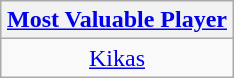<table class=wikitable style="text-align:center; margin:auto">
<tr>
<th><a href='#'>Most Valuable Player</a></th>
</tr>
<tr>
<td> <a href='#'>Kikas</a></td>
</tr>
</table>
